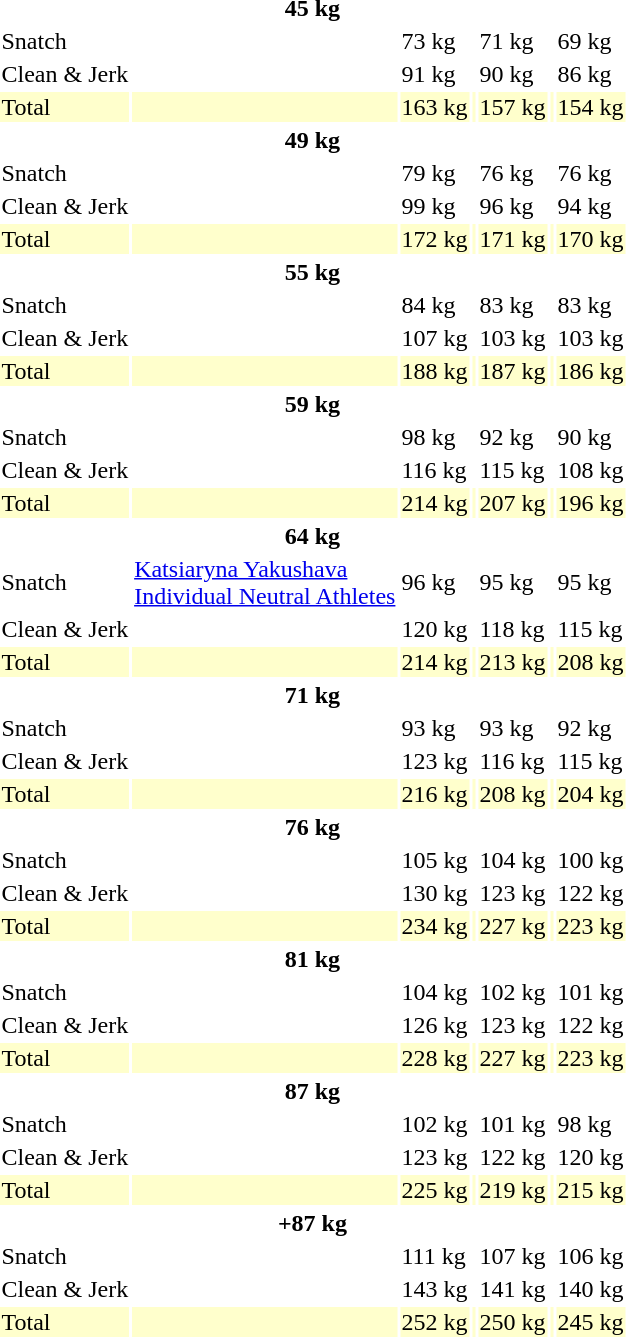<table>
<tr>
<th colspan=7>45 kg</th>
</tr>
<tr>
<td>Snatch</td>
<td></td>
<td>73 kg</td>
<td></td>
<td>71 kg</td>
<td></td>
<td>69 kg</td>
</tr>
<tr>
<td>Clean & Jerk</td>
<td></td>
<td>91 kg</td>
<td></td>
<td>90 kg</td>
<td></td>
<td>86 kg</td>
</tr>
<tr bgcolor=ffffcc>
<td>Total</td>
<td></td>
<td>163 kg</td>
<td></td>
<td>157 kg</td>
<td></td>
<td>154 kg</td>
</tr>
<tr>
<th colspan=7>49 kg</th>
</tr>
<tr>
<td>Snatch</td>
<td></td>
<td>79 kg</td>
<td></td>
<td>76 kg</td>
<td></td>
<td>76 kg</td>
</tr>
<tr>
<td>Clean & Jerk</td>
<td></td>
<td>99 kg</td>
<td></td>
<td>96 kg</td>
<td></td>
<td>94 kg</td>
</tr>
<tr bgcolor=ffffcc>
<td>Total</td>
<td></td>
<td>172 kg</td>
<td></td>
<td>171 kg</td>
<td></td>
<td>170 kg</td>
</tr>
<tr>
<th colspan=7>55 kg</th>
</tr>
<tr>
<td>Snatch</td>
<td></td>
<td>84 kg</td>
<td></td>
<td>83 kg</td>
<td></td>
<td>83 kg</td>
</tr>
<tr>
<td>Clean & Jerk</td>
<td></td>
<td>107 kg</td>
<td></td>
<td>103 kg</td>
<td></td>
<td>103 kg</td>
</tr>
<tr bgcolor=ffffcc>
<td>Total</td>
<td></td>
<td>188 kg</td>
<td></td>
<td>187 kg</td>
<td></td>
<td>186 kg</td>
</tr>
<tr>
<th colspan=7>59 kg</th>
</tr>
<tr>
<td>Snatch</td>
<td></td>
<td>98 kg</td>
<td></td>
<td>92 kg</td>
<td></td>
<td>90 kg</td>
</tr>
<tr>
<td>Clean & Jerk</td>
<td></td>
<td>116 kg</td>
<td></td>
<td>115 kg</td>
<td></td>
<td>108 kg</td>
</tr>
<tr bgcolor=ffffcc>
<td>Total</td>
<td></td>
<td>214 kg</td>
<td></td>
<td>207 kg</td>
<td></td>
<td>196 kg</td>
</tr>
<tr>
<th colspan=7>64 kg</th>
</tr>
<tr>
<td>Snatch</td>
<td><a href='#'>Katsiaryna Yakushava</a><br><a href='#'>Individual Neutral Athletes</a></td>
<td>96 kg</td>
<td></td>
<td>95 kg</td>
<td></td>
<td>95 kg</td>
</tr>
<tr>
<td>Clean & Jerk</td>
<td></td>
<td>120 kg</td>
<td></td>
<td>118 kg</td>
<td></td>
<td>115 kg</td>
</tr>
<tr bgcolor=ffffcc>
<td>Total</td>
<td></td>
<td>214 kg</td>
<td></td>
<td>213 kg</td>
<td></td>
<td>208 kg</td>
</tr>
<tr>
<th colspan=7>71 kg</th>
</tr>
<tr>
<td>Snatch</td>
<td></td>
<td>93 kg</td>
<td></td>
<td>93 kg</td>
<td></td>
<td>92 kg</td>
</tr>
<tr>
<td>Clean & Jerk</td>
<td></td>
<td>123 kg</td>
<td></td>
<td>116 kg</td>
<td></td>
<td>115 kg</td>
</tr>
<tr bgcolor=ffffcc>
<td>Total</td>
<td></td>
<td>216 kg</td>
<td></td>
<td>208 kg</td>
<td></td>
<td>204 kg</td>
</tr>
<tr>
<th colspan=7>76 kg</th>
</tr>
<tr>
<td>Snatch</td>
<td></td>
<td>105 kg</td>
<td></td>
<td>104 kg</td>
<td></td>
<td>100 kg</td>
</tr>
<tr>
<td>Clean & Jerk</td>
<td></td>
<td>130 kg</td>
<td></td>
<td>123 kg</td>
<td></td>
<td>122 kg</td>
</tr>
<tr bgcolor=ffffcc>
<td>Total</td>
<td></td>
<td>234 kg</td>
<td></td>
<td>227 kg</td>
<td></td>
<td>223 kg</td>
</tr>
<tr>
<th colspan=7>81 kg</th>
</tr>
<tr>
<td>Snatch</td>
<td></td>
<td>104 kg</td>
<td></td>
<td>102 kg</td>
<td></td>
<td>101 kg</td>
</tr>
<tr>
<td>Clean & Jerk</td>
<td></td>
<td>126 kg</td>
<td></td>
<td>123 kg</td>
<td></td>
<td>122 kg</td>
</tr>
<tr bgcolor=ffffcc>
<td>Total</td>
<td></td>
<td>228 kg</td>
<td></td>
<td>227 kg</td>
<td></td>
<td>223 kg</td>
</tr>
<tr>
<th colspan=7>87 kg</th>
</tr>
<tr>
<td>Snatch</td>
<td></td>
<td>102 kg</td>
<td></td>
<td>101 kg</td>
<td></td>
<td>98 kg</td>
</tr>
<tr>
<td>Clean & Jerk</td>
<td></td>
<td>123 kg</td>
<td></td>
<td>122 kg</td>
<td></td>
<td>120 kg</td>
</tr>
<tr bgcolor=ffffcc>
<td>Total</td>
<td></td>
<td>225 kg</td>
<td></td>
<td>219 kg</td>
<td></td>
<td>215 kg</td>
</tr>
<tr>
<th colspan=7>+87 kg</th>
</tr>
<tr>
<td>Snatch</td>
<td></td>
<td>111 kg</td>
<td></td>
<td>107 kg</td>
<td></td>
<td>106 kg</td>
</tr>
<tr>
<td>Clean & Jerk</td>
<td></td>
<td>143 kg</td>
<td></td>
<td>141 kg</td>
<td></td>
<td>140 kg</td>
</tr>
<tr bgcolor=ffffcc>
<td>Total</td>
<td></td>
<td>252 kg</td>
<td></td>
<td>250 kg</td>
<td></td>
<td>245 kg</td>
</tr>
</table>
